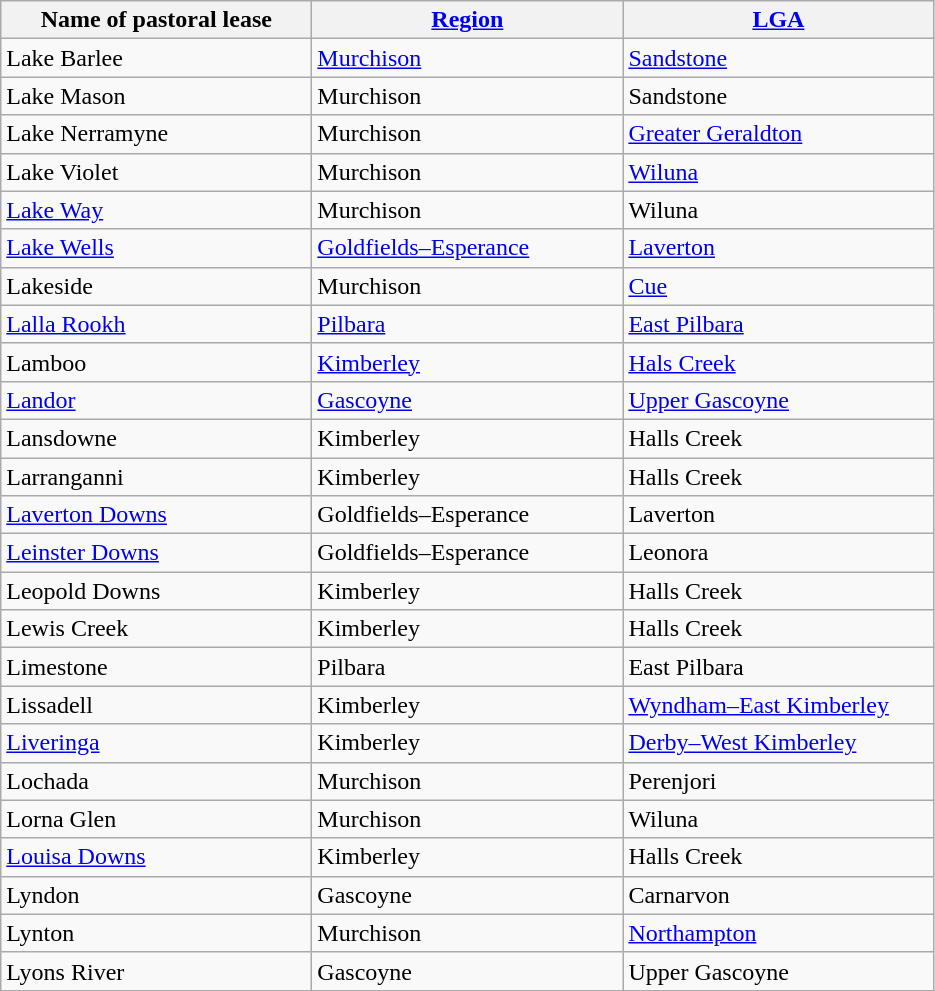<table class="sortable wikitable">
<tr>
<th width="200">Name of pastoral lease</th>
<th width="200"><a href='#'>Region</a></th>
<th width="200"><a href='#'>LGA</a></th>
</tr>
<tr>
<td>Lake Barlee</td>
<td><a href='#'>Murchison</a></td>
<td><a href='#'>Sandstone</a></td>
</tr>
<tr>
<td>Lake Mason</td>
<td>Murchison</td>
<td>Sandstone</td>
</tr>
<tr>
<td>Lake Nerramyne</td>
<td>Murchison</td>
<td><a href='#'>Greater Geraldton</a></td>
</tr>
<tr>
<td>Lake Violet</td>
<td>Murchison</td>
<td><a href='#'>Wiluna</a></td>
</tr>
<tr>
<td><a href='#'>Lake Way</a></td>
<td>Murchison</td>
<td>Wiluna</td>
</tr>
<tr>
<td><a href='#'>Lake Wells</a></td>
<td><a href='#'>Goldfields–Esperance</a></td>
<td><a href='#'>Laverton</a></td>
</tr>
<tr>
<td>Lakeside</td>
<td>Murchison</td>
<td><a href='#'>Cue</a></td>
</tr>
<tr>
<td><a href='#'>Lalla Rookh</a></td>
<td><a href='#'>Pilbara</a></td>
<td><a href='#'>East Pilbara</a></td>
</tr>
<tr>
<td>Lamboo</td>
<td><a href='#'>Kimberley</a></td>
<td><a href='#'>Hals Creek</a></td>
</tr>
<tr>
<td><a href='#'>Landor</a></td>
<td><a href='#'>Gascoyne</a></td>
<td><a href='#'>Upper Gascoyne</a></td>
</tr>
<tr>
<td>Lansdowne</td>
<td>Kimberley</td>
<td>Halls Creek</td>
</tr>
<tr>
<td>Larranganni</td>
<td>Kimberley</td>
<td>Halls Creek</td>
</tr>
<tr>
<td><a href='#'>Laverton Downs</a></td>
<td>Goldfields–Esperance</td>
<td>Laverton</td>
</tr>
<tr>
<td><a href='#'>Leinster Downs</a></td>
<td>Goldfields–Esperance</td>
<td>Leonora</td>
</tr>
<tr>
<td>Leopold Downs</td>
<td>Kimberley</td>
<td>Halls Creek</td>
</tr>
<tr>
<td>Lewis Creek</td>
<td>Kimberley</td>
<td>Halls Creek</td>
</tr>
<tr>
<td>Limestone</td>
<td>Pilbara</td>
<td>East Pilbara</td>
</tr>
<tr>
<td>Lissadell</td>
<td>Kimberley</td>
<td><a href='#'>Wyndham–East Kimberley</a></td>
</tr>
<tr>
<td><a href='#'>Liveringa</a></td>
<td>Kimberley</td>
<td><a href='#'>Derby–West Kimberley</a></td>
</tr>
<tr>
<td>Lochada</td>
<td>Murchison</td>
<td>Perenjori</td>
</tr>
<tr>
<td>Lorna Glen</td>
<td>Murchison</td>
<td>Wiluna</td>
</tr>
<tr>
<td><a href='#'>Louisa Downs</a></td>
<td>Kimberley</td>
<td>Halls Creek</td>
</tr>
<tr>
<td>Lyndon</td>
<td>Gascoyne</td>
<td>Carnarvon</td>
</tr>
<tr>
<td>Lynton</td>
<td>Murchison</td>
<td><a href='#'>Northampton</a></td>
</tr>
<tr>
<td>Lyons River</td>
<td>Gascoyne</td>
<td>Upper Gascoyne</td>
</tr>
</table>
